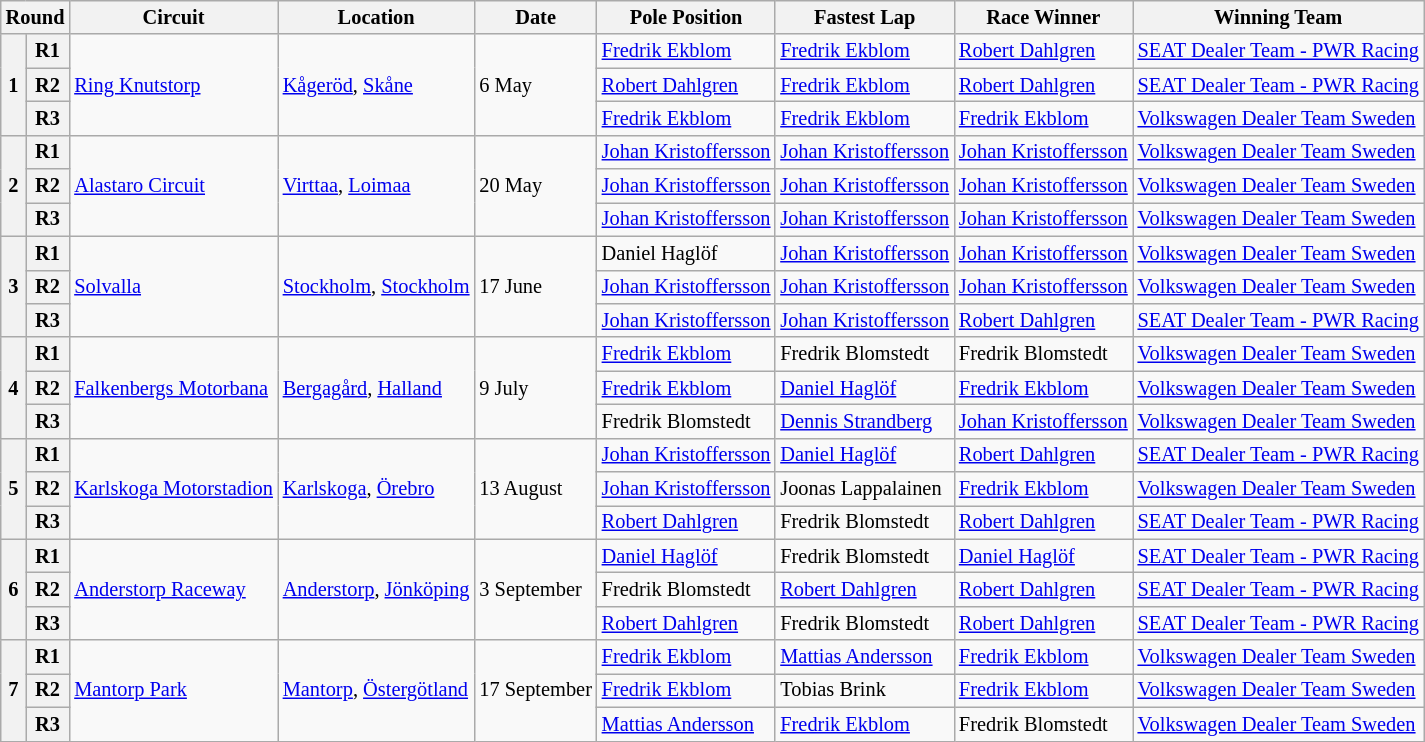<table class="wikitable" style="font-size: 85%;">
<tr>
<th colspan=2>Round</th>
<th>Circuit</th>
<th>Location</th>
<th>Date</th>
<th>Pole Position</th>
<th>Fastest Lap</th>
<th>Race Winner</th>
<th>Winning Team</th>
</tr>
<tr>
<th rowspan=3>1</th>
<th>R1</th>
<td rowspan=3> <a href='#'>Ring Knutstorp</a></td>
<td rowspan=3><a href='#'>Kågeröd</a>, <a href='#'>Skåne</a></td>
<td rowspan=3>6 May</td>
<td> <a href='#'>Fredrik Ekblom</a></td>
<td> <a href='#'>Fredrik Ekblom</a></td>
<td> <a href='#'>Robert Dahlgren</a></td>
<td> <a href='#'>SEAT Dealer Team - PWR Racing</a></td>
</tr>
<tr>
<th>R2</th>
<td> <a href='#'>Robert Dahlgren</a></td>
<td> <a href='#'>Fredrik Ekblom</a></td>
<td> <a href='#'>Robert Dahlgren</a></td>
<td> <a href='#'>SEAT Dealer Team - PWR Racing</a></td>
</tr>
<tr>
<th>R3</th>
<td> <a href='#'>Fredrik Ekblom</a></td>
<td> <a href='#'>Fredrik Ekblom</a></td>
<td> <a href='#'>Fredrik Ekblom</a></td>
<td> <a href='#'>Volkswagen Dealer Team Sweden</a></td>
</tr>
<tr>
<th rowspan=3>2</th>
<th>R1</th>
<td rowspan=3> <a href='#'>Alastaro Circuit</a></td>
<td rowspan=3><a href='#'>Virttaa</a>, <a href='#'>Loimaa</a></td>
<td rowspan=3>20 May</td>
<td> <a href='#'>Johan Kristoffersson</a></td>
<td> <a href='#'>Johan Kristoffersson</a></td>
<td> <a href='#'>Johan Kristoffersson</a></td>
<td> <a href='#'>Volkswagen Dealer Team Sweden</a></td>
</tr>
<tr>
<th>R2</th>
<td> <a href='#'>Johan Kristoffersson</a></td>
<td> <a href='#'>Johan Kristoffersson</a></td>
<td> <a href='#'>Johan Kristoffersson</a></td>
<td> <a href='#'>Volkswagen Dealer Team Sweden</a></td>
</tr>
<tr>
<th>R3</th>
<td> <a href='#'>Johan Kristoffersson</a></td>
<td> <a href='#'>Johan Kristoffersson</a></td>
<td> <a href='#'>Johan Kristoffersson</a></td>
<td> <a href='#'>Volkswagen Dealer Team Sweden</a></td>
</tr>
<tr>
<th rowspan=3>3</th>
<th>R1</th>
<td rowspan=3> <a href='#'>Solvalla</a></td>
<td rowspan=3><a href='#'>Stockholm</a>, <a href='#'>Stockholm</a></td>
<td rowspan=3>17 June</td>
<td> Daniel Haglöf </td>
<td> <a href='#'>Johan Kristoffersson</a></td>
<td> <a href='#'>Johan Kristoffersson</a></td>
<td> <a href='#'>Volkswagen Dealer Team Sweden</a></td>
</tr>
<tr>
<th>R2</th>
<td> <a href='#'>Johan Kristoffersson</a></td>
<td> <a href='#'>Johan Kristoffersson</a></td>
<td> <a href='#'>Johan Kristoffersson</a></td>
<td> <a href='#'>Volkswagen Dealer Team Sweden</a></td>
</tr>
<tr>
<th>R3</th>
<td> <a href='#'>Johan Kristoffersson</a></td>
<td> <a href='#'>Johan Kristoffersson</a></td>
<td> <a href='#'>Robert Dahlgren</a></td>
<td> <a href='#'>SEAT Dealer Team - PWR Racing</a></td>
</tr>
<tr>
<th rowspan=3>4</th>
<th>R1</th>
<td rowspan=3> <a href='#'>Falkenbergs Motorbana</a></td>
<td rowspan=3><a href='#'>Bergagård</a>, <a href='#'>Halland</a></td>
<td rowspan=3>9 July</td>
<td> <a href='#'>Fredrik Ekblom</a></td>
<td> Fredrik Blomstedt</td>
<td> Fredrik Blomstedt</td>
<td> <a href='#'>Volkswagen Dealer Team Sweden</a></td>
</tr>
<tr>
<th>R2</th>
<td> <a href='#'>Fredrik Ekblom</a></td>
<td> <a href='#'>Daniel Haglöf</a></td>
<td> <a href='#'>Fredrik Ekblom</a></td>
<td> <a href='#'>Volkswagen Dealer Team Sweden</a></td>
</tr>
<tr>
<th>R3</th>
<td> Fredrik Blomstedt</td>
<td> <a href='#'>Dennis Strandberg</a></td>
<td> <a href='#'>Johan Kristoffersson</a></td>
<td> <a href='#'>Volkswagen Dealer Team Sweden</a></td>
</tr>
<tr>
<th rowspan=3>5</th>
<th>R1</th>
<td rowspan=3> <a href='#'>Karlskoga Motorstadion</a></td>
<td rowspan=3><a href='#'>Karlskoga</a>, <a href='#'>Örebro</a></td>
<td rowspan=3>13 August</td>
<td> <a href='#'>Johan Kristoffersson</a></td>
<td> <a href='#'>Daniel Haglöf</a></td>
<td> <a href='#'>Robert Dahlgren</a></td>
<td> <a href='#'>SEAT Dealer Team - PWR Racing</a></td>
</tr>
<tr>
<th>R2</th>
<td> <a href='#'>Johan Kristoffersson</a></td>
<td> Joonas Lappalainen</td>
<td> <a href='#'>Fredrik Ekblom</a></td>
<td> <a href='#'>Volkswagen Dealer Team Sweden</a></td>
</tr>
<tr>
<th>R3</th>
<td> <a href='#'>Robert Dahlgren</a></td>
<td> Fredrik Blomstedt</td>
<td> <a href='#'>Robert Dahlgren</a></td>
<td> <a href='#'>SEAT Dealer Team - PWR Racing</a></td>
</tr>
<tr>
<th rowspan=3>6</th>
<th>R1</th>
<td rowspan=3> <a href='#'>Anderstorp Raceway</a></td>
<td rowspan=3><a href='#'>Anderstorp</a>, <a href='#'>Jönköping</a></td>
<td rowspan=3>3 September</td>
<td> <a href='#'>Daniel Haglöf</a></td>
<td> Fredrik Blomstedt</td>
<td> <a href='#'>Daniel Haglöf</a></td>
<td> <a href='#'>SEAT Dealer Team - PWR Racing</a></td>
</tr>
<tr>
<th>R2</th>
<td> Fredrik Blomstedt</td>
<td> <a href='#'>Robert Dahlgren</a></td>
<td> <a href='#'>Robert Dahlgren</a></td>
<td> <a href='#'>SEAT Dealer Team - PWR Racing</a></td>
</tr>
<tr>
<th>R3</th>
<td> <a href='#'>Robert Dahlgren</a></td>
<td> Fredrik Blomstedt</td>
<td> <a href='#'>Robert Dahlgren</a></td>
<td> <a href='#'>SEAT Dealer Team - PWR Racing</a></td>
</tr>
<tr>
<th rowspan=3>7</th>
<th>R1</th>
<td rowspan=3> <a href='#'>Mantorp Park</a></td>
<td rowspan=3><a href='#'>Mantorp</a>, <a href='#'>Östergötland</a></td>
<td rowspan=3>17 September</td>
<td> <a href='#'>Fredrik Ekblom</a></td>
<td> <a href='#'>Mattias Andersson</a></td>
<td> <a href='#'>Fredrik Ekblom</a></td>
<td> <a href='#'>Volkswagen Dealer Team Sweden</a></td>
</tr>
<tr>
<th>R2</th>
<td> <a href='#'>Fredrik Ekblom</a></td>
<td> Tobias Brink</td>
<td> <a href='#'>Fredrik Ekblom</a></td>
<td> <a href='#'>Volkswagen Dealer Team Sweden</a></td>
</tr>
<tr>
<th>R3</th>
<td> <a href='#'>Mattias Andersson</a></td>
<td> <a href='#'>Fredrik Ekblom</a></td>
<td> Fredrik Blomstedt</td>
<td> <a href='#'>Volkswagen Dealer Team Sweden</a></td>
</tr>
</table>
